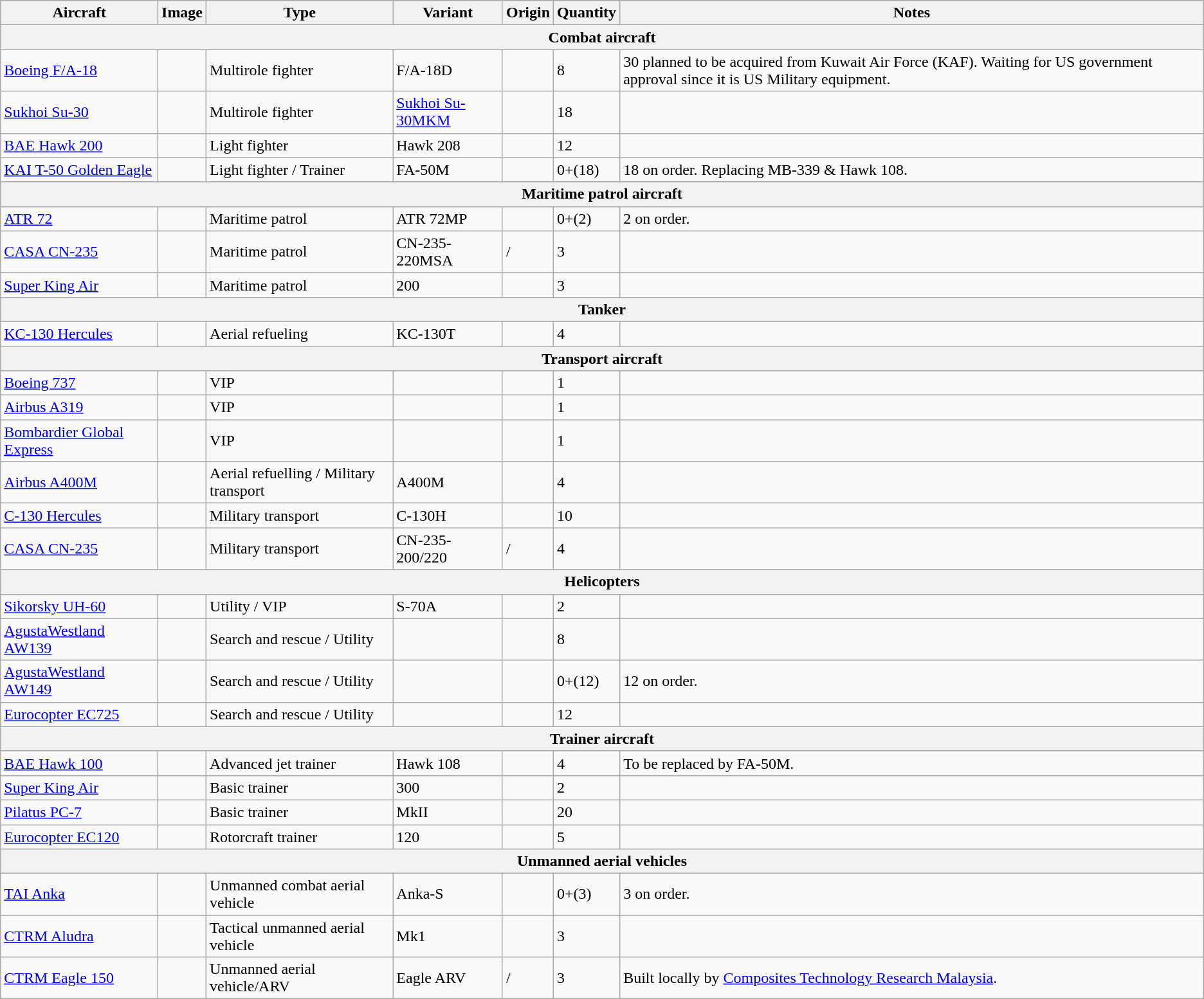<table class="wikitable">
<tr>
<th>Aircraft</th>
<th>Image</th>
<th>Type</th>
<th>Variant</th>
<th>Origin</th>
<th>Quantity</th>
<th>Notes</th>
</tr>
<tr>
<th colspan="7">Combat aircraft</th>
</tr>
<tr>
<td><a href='#'>Boeing F/A-18</a></td>
<td></td>
<td>Multirole fighter</td>
<td>F/A-18D</td>
<td></td>
<td>8</td>
<td>30 planned to be acquired from Kuwait Air Force (KAF). Waiting for US government approval since it is US Military equipment.</td>
</tr>
<tr>
<td><a href='#'>Sukhoi Su-30</a></td>
<td></td>
<td>Multirole fighter</td>
<td><a href='#'>Sukhoi Su-30MKM</a></td>
<td></td>
<td>18</td>
<td></td>
</tr>
<tr>
<td><a href='#'>BAE Hawk 200</a></td>
<td></td>
<td>Light fighter</td>
<td>Hawk 208</td>
<td></td>
<td>12</td>
<td></td>
</tr>
<tr>
<td><a href='#'>KAI T-50 Golden Eagle</a></td>
<td></td>
<td>Light fighter / Trainer</td>
<td>FA-50M</td>
<td></td>
<td>0+(18)</td>
<td>18 on order. Replacing MB-339 & Hawk 108.</td>
</tr>
<tr>
<th colspan="7">Maritime patrol aircraft</th>
</tr>
<tr>
<td><a href='#'>ATR 72</a></td>
<td></td>
<td>Maritime patrol</td>
<td>ATR 72MP</td>
<td></td>
<td>0+(2)</td>
<td>2 on order.</td>
</tr>
<tr>
<td><a href='#'>CASA CN-235</a></td>
<td></td>
<td>Maritime patrol</td>
<td>CN-235-220MSA</td>
<td> / </td>
<td>3</td>
<td></td>
</tr>
<tr>
<td><a href='#'>Super King Air</a></td>
<td></td>
<td>Maritime patrol</td>
<td>200</td>
<td></td>
<td>3</td>
<td></td>
</tr>
<tr>
<th colspan="7">Tanker</th>
</tr>
<tr>
<td><a href='#'>KC-130 Hercules</a></td>
<td></td>
<td>Aerial refueling</td>
<td>KC-130T</td>
<td></td>
<td>4</td>
<td></td>
</tr>
<tr>
<th colspan="7">Transport aircraft</th>
</tr>
<tr>
<td><a href='#'>Boeing 737</a></td>
<td></td>
<td>VIP</td>
<td></td>
<td></td>
<td>1</td>
<td></td>
</tr>
<tr>
<td><a href='#'>Airbus A319</a></td>
<td></td>
<td>VIP</td>
<td></td>
<td></td>
<td>1</td>
<td></td>
</tr>
<tr>
<td><a href='#'>Bombardier Global Express</a></td>
<td></td>
<td>VIP</td>
<td></td>
<td></td>
<td>1</td>
<td></td>
</tr>
<tr>
<td><a href='#'>Airbus A400M</a></td>
<td></td>
<td>Aerial refuelling / Military transport</td>
<td>A400M</td>
<td></td>
<td>4</td>
<td></td>
</tr>
<tr>
<td><a href='#'>C-130 Hercules</a></td>
<td></td>
<td>Military transport</td>
<td>C-130H</td>
<td></td>
<td>10</td>
<td></td>
</tr>
<tr>
<td><a href='#'>CASA CN-235</a></td>
<td></td>
<td>Military transport</td>
<td>CN-235-200/220</td>
<td> / </td>
<td>4</td>
<td></td>
</tr>
<tr>
<th colspan="7">Helicopters</th>
</tr>
<tr>
<td><a href='#'>Sikorsky UH-60</a></td>
<td></td>
<td>Utility / VIP</td>
<td>S-70A</td>
<td></td>
<td>2</td>
<td></td>
</tr>
<tr>
<td><a href='#'>AgustaWestland AW139</a></td>
<td></td>
<td>Search and rescue / Utility</td>
<td></td>
<td></td>
<td>8</td>
<td></td>
</tr>
<tr>
<td><a href='#'>AgustaWestland AW149</a></td>
<td></td>
<td>Search and rescue / Utility</td>
<td></td>
<td></td>
<td>0+(12)</td>
<td>12 on order.</td>
</tr>
<tr>
<td><a href='#'>Eurocopter EC725</a></td>
<td></td>
<td>Search and rescue / Utility</td>
<td></td>
<td></td>
<td>12</td>
<td></td>
</tr>
<tr>
<th colspan="7">Trainer aircraft</th>
</tr>
<tr>
<td><a href='#'>BAE Hawk 100</a></td>
<td></td>
<td>Advanced jet trainer</td>
<td>Hawk 108</td>
<td></td>
<td>4</td>
<td>To be replaced by FA-50M.</td>
</tr>
<tr>
<td><a href='#'>Super King Air</a></td>
<td></td>
<td>Basic trainer</td>
<td>300</td>
<td></td>
<td>2</td>
<td></td>
</tr>
<tr>
<td><a href='#'>Pilatus PC-7</a></td>
<td></td>
<td>Basic trainer</td>
<td>MkII</td>
<td></td>
<td>20</td>
<td></td>
</tr>
<tr>
<td><a href='#'>Eurocopter EC120</a></td>
<td></td>
<td>Rotorcraft trainer</td>
<td>120</td>
<td></td>
<td>5</td>
<td></td>
</tr>
<tr>
<th colspan="7">Unmanned aerial vehicles</th>
</tr>
<tr>
<td><a href='#'>TAI Anka</a></td>
<td></td>
<td>Unmanned combat aerial vehicle</td>
<td>Anka-S</td>
<td></td>
<td>0+(3)</td>
<td>3 on order.</td>
</tr>
<tr>
<td><a href='#'>CTRM Aludra</a></td>
<td></td>
<td>Tactical unmanned aerial vehicle</td>
<td>Mk1</td>
<td></td>
<td>3</td>
<td></td>
</tr>
<tr>
<td><a href='#'>CTRM Eagle 150</a></td>
<td></td>
<td>Unmanned aerial vehicle/ARV</td>
<td>Eagle ARV</td>
<td> / </td>
<td>3</td>
<td>Built locally by <a href='#'>Composites Technology Research Malaysia</a>.</td>
</tr>
</table>
